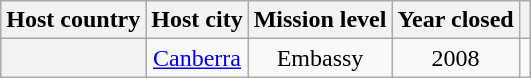<table class="wikitable plainrowheaders" style="text-align:center;">
<tr>
<th scope="col">Host country</th>
<th scope="col">Host city</th>
<th scope="col">Mission level</th>
<th scope="col">Year closed</th>
<th scope="col"></th>
</tr>
<tr>
<th scope="row"></th>
<td><a href='#'>Canberra</a></td>
<td>Embassy</td>
<td>2008</td>
<td></td>
</tr>
</table>
